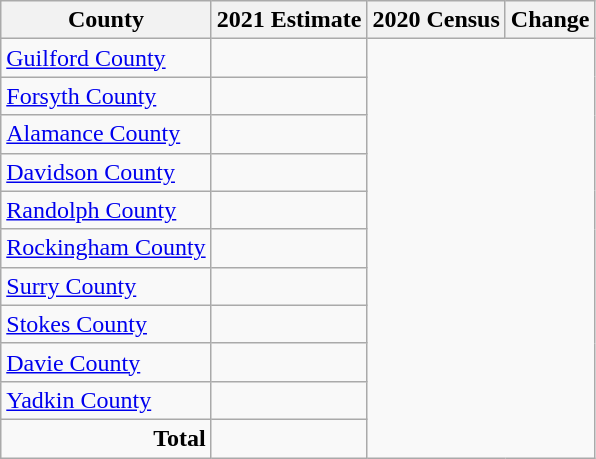<table class="wikitable sortable">
<tr>
<th>County</th>
<th>2021 Estimate</th>
<th>2020 Census</th>
<th>Change</th>
</tr>
<tr>
<td><a href='#'>Guilford County</a></td>
<td></td>
</tr>
<tr>
<td><a href='#'>Forsyth County</a></td>
<td></td>
</tr>
<tr>
<td><a href='#'>Alamance County</a></td>
<td></td>
</tr>
<tr>
<td><a href='#'>Davidson County</a></td>
<td></td>
</tr>
<tr>
<td><a href='#'>Randolph County</a></td>
<td></td>
</tr>
<tr>
<td><a href='#'>Rockingham County</a></td>
<td></td>
</tr>
<tr>
<td><a href='#'>Surry County</a></td>
<td></td>
</tr>
<tr>
<td><a href='#'>Stokes County</a></td>
<td></td>
</tr>
<tr>
<td><a href='#'>Davie County</a></td>
<td></td>
</tr>
<tr>
<td><a href='#'>Yadkin County</a></td>
<td></td>
</tr>
<tr class=sortbottom>
<td align=right><strong>Total</strong></td>
<td></td>
</tr>
</table>
